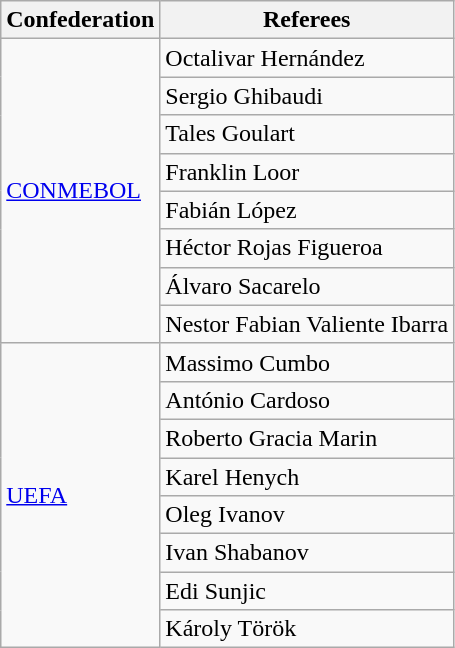<table class="wikitable">
<tr>
<th>Confederation</th>
<th>Referees</th>
</tr>
<tr>
<td rowspan="8"><a href='#'>CONMEBOL</a></td>
<td> Octalivar Hernández</td>
</tr>
<tr>
<td> Sergio Ghibaudi</td>
</tr>
<tr>
<td> Tales Goulart</td>
</tr>
<tr>
<td> Franklin Loor</td>
</tr>
<tr>
<td> Fabián López</td>
</tr>
<tr>
<td> Héctor Rojas Figueroa</td>
</tr>
<tr>
<td> Álvaro Sacarelo</td>
</tr>
<tr>
<td> Nestor Fabian Valiente Ibarra</td>
</tr>
<tr>
<td rowspan="8"><a href='#'>UEFA</a></td>
<td> Massimo Cumbo</td>
</tr>
<tr>
<td> António Cardoso</td>
</tr>
<tr>
<td> Roberto Gracia Marin</td>
</tr>
<tr>
<td> Karel Henych</td>
</tr>
<tr>
<td> Oleg Ivanov</td>
</tr>
<tr>
<td> Ivan Shabanov</td>
</tr>
<tr>
<td> Edi Sunjic</td>
</tr>
<tr>
<td> Károly Török</td>
</tr>
</table>
